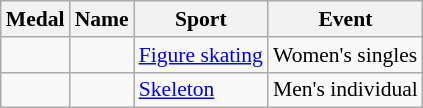<table class="wikitable sortable" style="font-size:90%">
<tr>
<th>Medal</th>
<th>Name</th>
<th>Sport</th>
<th>Event</th>
</tr>
<tr>
<td></td>
<td></td>
<td><a href='#'>Figure skating</a></td>
<td>Women's singles</td>
</tr>
<tr>
<td></td>
<td></td>
<td><a href='#'>Skeleton</a></td>
<td>Men's individual</td>
</tr>
</table>
